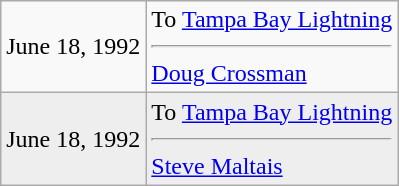<table class="wikitable">
<tr>
<td>June 18, 1992</td>
<td valign="top">To <a href='#'>Tampa Bay Lightning</a><hr><a href='#'>Doug Crossman</a></td>
</tr>
<tr style="background:#eee;">
<td>June 18, 1992</td>
<td valign="top">To <a href='#'>Tampa Bay Lightning</a><hr><a href='#'>Steve Maltais</a></td>
</tr>
</table>
